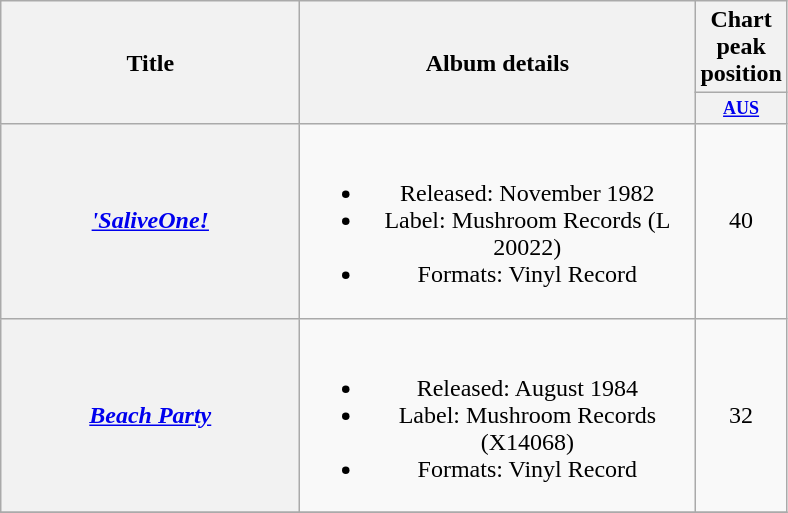<table class="wikitable plainrowheaders" style="text-align:center;" border="1">
<tr>
<th scope="col" rowspan="2" style="width:12em;">Title</th>
<th scope="col" rowspan="2" style="width:16em;">Album details</th>
<th colspan="1">Chart peak position</th>
</tr>
<tr>
<th style="width:3em;font-size:75%"><a href='#'>AUS</a><br></th>
</tr>
<tr>
<th scope="row"><em><a href='#'>'SaliveOne!</a></em></th>
<td><br><ul><li>Released: November 1982</li><li>Label: Mushroom Records (L 20022)</li><li>Formats: Vinyl Record</li></ul></td>
<td align="center">40</td>
</tr>
<tr>
<th scope="row"><em><a href='#'>Beach Party</a></em></th>
<td><br><ul><li>Released: August 1984</li><li>Label: Mushroom Records (X14068)</li><li>Formats: Vinyl Record</li></ul></td>
<td align="center">32</td>
</tr>
<tr>
</tr>
</table>
